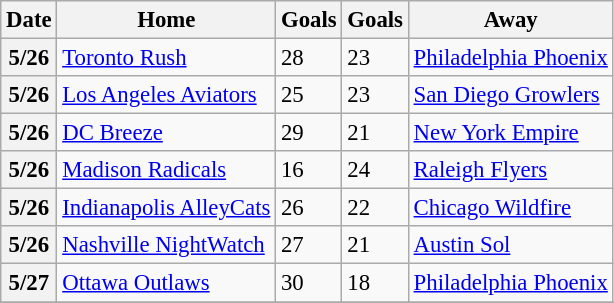<table class="wikitable" style="font-size: 95%;">
<tr>
<th>Date</th>
<th>Home</th>
<th>Goals</th>
<th>Goals</th>
<th>Away</th>
</tr>
<tr>
<th>5/26</th>
<td><a href='#'>Toronto Rush</a></td>
<td>28</td>
<td>23</td>
<td><a href='#'>Philadelphia Phoenix</a></td>
</tr>
<tr>
<th>5/26</th>
<td><a href='#'>Los Angeles Aviators</a></td>
<td>25</td>
<td>23</td>
<td><a href='#'>San Diego Growlers</a></td>
</tr>
<tr>
<th>5/26</th>
<td><a href='#'>DC Breeze</a></td>
<td>29</td>
<td>21</td>
<td><a href='#'>New York Empire</a></td>
</tr>
<tr>
<th>5/26</th>
<td><a href='#'>Madison Radicals</a></td>
<td>16</td>
<td>24</td>
<td><a href='#'>Raleigh Flyers</a></td>
</tr>
<tr>
<th>5/26</th>
<td><a href='#'>Indianapolis AlleyCats</a></td>
<td>26</td>
<td>22</td>
<td><a href='#'>Chicago Wildfire</a></td>
</tr>
<tr>
<th>5/26</th>
<td><a href='#'>Nashville NightWatch</a></td>
<td>27</td>
<td>21</td>
<td><a href='#'>Austin Sol</a></td>
</tr>
<tr>
<th>5/27</th>
<td><a href='#'>Ottawa Outlaws</a></td>
<td>30</td>
<td>18</td>
<td><a href='#'>Philadelphia Phoenix</a></td>
</tr>
<tr>
</tr>
</table>
